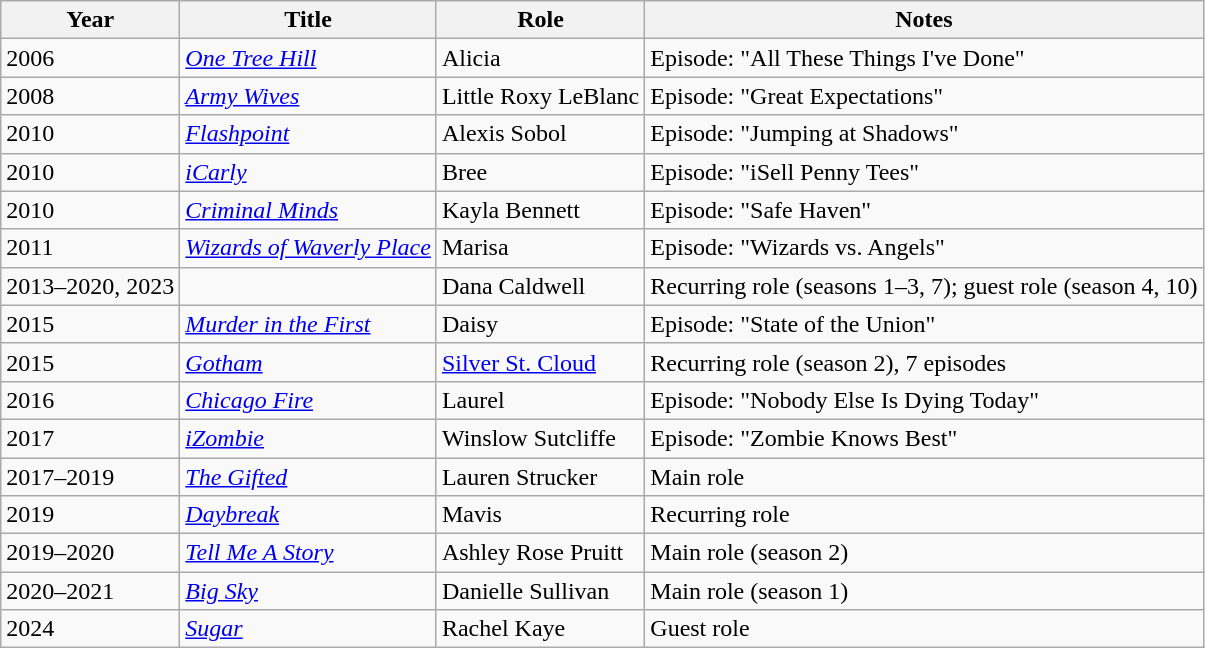<table class="wikitable sortable">
<tr>
<th>Year</th>
<th>Title</th>
<th>Role</th>
<th class="unsortable">Notes</th>
</tr>
<tr>
<td>2006</td>
<td><em><a href='#'>One Tree Hill</a></em></td>
<td>Alicia</td>
<td>Episode: "All These Things I've Done"</td>
</tr>
<tr>
<td>2008</td>
<td><em><a href='#'>Army Wives</a></em></td>
<td>Little Roxy LeBlanc</td>
<td>Episode: "Great Expectations"</td>
</tr>
<tr>
<td>2010</td>
<td><em><a href='#'>Flashpoint</a></em></td>
<td>Alexis Sobol</td>
<td>Episode: "Jumping at Shadows"</td>
</tr>
<tr>
<td>2010</td>
<td><em><a href='#'>iCarly</a></em></td>
<td>Bree</td>
<td>Episode: "iSell Penny Tees"</td>
</tr>
<tr>
<td>2010</td>
<td><em><a href='#'>Criminal Minds</a></em></td>
<td>Kayla Bennett</td>
<td>Episode: "Safe Haven"</td>
</tr>
<tr>
<td>2011</td>
<td><em><a href='#'>Wizards of Waverly Place</a></em></td>
<td>Marisa</td>
<td>Episode: "Wizards vs. Angels"</td>
</tr>
<tr>
<td>2013–2020, 2023</td>
<td><em></em></td>
<td>Dana Caldwell</td>
<td>Recurring role (seasons 1–3, 7); guest role (season 4, 10)</td>
</tr>
<tr>
<td>2015</td>
<td><em><a href='#'>Murder in the First</a></em></td>
<td>Daisy</td>
<td>Episode: "State of the Union"</td>
</tr>
<tr>
<td>2015</td>
<td><em><a href='#'>Gotham</a></em></td>
<td><a href='#'>Silver St. Cloud</a></td>
<td>Recurring role (season 2), 7 episodes</td>
</tr>
<tr>
<td>2016</td>
<td><em><a href='#'>Chicago Fire</a></em></td>
<td>Laurel</td>
<td>Episode: "Nobody Else Is Dying Today"</td>
</tr>
<tr>
<td>2017</td>
<td><em><a href='#'>iZombie</a></em></td>
<td>Winslow Sutcliffe</td>
<td>Episode: "Zombie Knows Best"</td>
</tr>
<tr>
<td>2017–2019</td>
<td><em><a href='#'>The Gifted</a></em></td>
<td>Lauren Strucker</td>
<td>Main role</td>
</tr>
<tr>
<td>2019</td>
<td><em><a href='#'>Daybreak</a></em></td>
<td>Mavis</td>
<td>Recurring role</td>
</tr>
<tr>
<td>2019–2020</td>
<td><em><a href='#'>Tell Me A Story</a></em></td>
<td>Ashley Rose Pruitt</td>
<td>Main role (season 2)</td>
</tr>
<tr>
<td>2020–2021</td>
<td><em><a href='#'>Big Sky</a></em></td>
<td>Danielle Sullivan</td>
<td>Main role (season 1)</td>
</tr>
<tr>
<td>2024</td>
<td><em><a href='#'>Sugar</a></em></td>
<td>Rachel Kaye</td>
<td>Guest role</td>
</tr>
</table>
